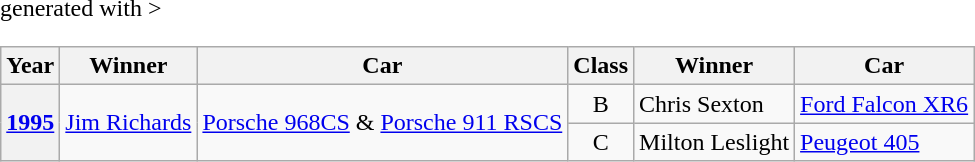<table class="wikitable" <hiddentext>generated with >
<tr valign="bottom">
<th>Year</th>
<th>Winner</th>
<th>Car</th>
<th>Class</th>
<th>Winner</th>
<th>Car</th>
</tr>
<tr>
<th rowspan=2><a href='#'>1995</a></th>
<td rowspan=2><a href='#'>Jim Richards</a></td>
<td rowspan=2><a href='#'>Porsche 968CS</a> & <a href='#'>Porsche 911 RSCS</a></td>
<td align="center">B</td>
<td>Chris Sexton</td>
<td><a href='#'>Ford Falcon XR6</a></td>
</tr>
<tr>
<td align="center">C</td>
<td>Milton Leslight</td>
<td><a href='#'>Peugeot 405</a></td>
</tr>
</table>
